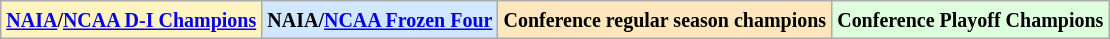<table class="wikitable">
<tr>
<td bgcolor="#FFF3BF"><small><strong><a href='#'>NAIA</a>/<a href='#'>NCAA D-I Champions</a> </strong></small></td>
<td bgcolor="#D0E7FF"><small><strong>NAIA/<a href='#'>NCAA Frozen Four</a></strong></small></td>
<td bgcolor="#FFE6BD"><small><strong>Conference regular season champions</strong></small></td>
<td bgcolor="#ddffdd"><small><strong>Conference Playoff Champions</strong></small></td>
</tr>
</table>
